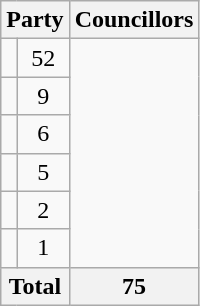<table class="wikitable">
<tr>
<th colspan=2>Party</th>
<th>Councillors</th>
</tr>
<tr>
<td></td>
<td align=center>52</td>
</tr>
<tr>
<td></td>
<td align=center>9</td>
</tr>
<tr>
<td></td>
<td align=center>6</td>
</tr>
<tr>
<td></td>
<td align=center>5</td>
</tr>
<tr>
<td></td>
<td align=center>2</td>
</tr>
<tr>
<td></td>
<td align=center>1</td>
</tr>
<tr>
<th colspan=2>Total</th>
<th align=center>75</th>
</tr>
</table>
